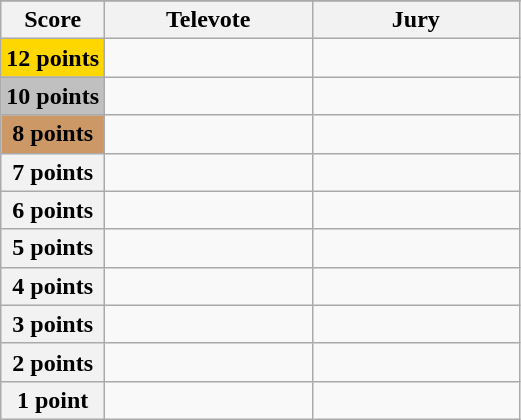<table class="wikitable">
<tr>
</tr>
<tr>
<th scope="col" width="20%">Score</th>
<th scope="col" width="40%">Televote</th>
<th scope="col" width="40%">Jury</th>
</tr>
<tr>
<th scope="row" style="background:gold">12 points</th>
<td></td>
<td></td>
</tr>
<tr>
<th scope="row" style="background:silver">10 points</th>
<td></td>
<td></td>
</tr>
<tr>
<th scope="row" style="background:#CC9966">8 points</th>
<td></td>
<td></td>
</tr>
<tr>
<th scope="row">7 points</th>
<td></td>
<td></td>
</tr>
<tr>
<th scope="row">6 points</th>
<td></td>
<td></td>
</tr>
<tr>
<th scope="row">5 points</th>
<td></td>
<td></td>
</tr>
<tr>
<th scope="row">4 points</th>
<td></td>
<td></td>
</tr>
<tr>
<th scope="row">3 points</th>
<td></td>
<td></td>
</tr>
<tr>
<th scope="row">2 points</th>
<td></td>
<td></td>
</tr>
<tr>
<th scope="row">1 point</th>
<td></td>
<td></td>
</tr>
</table>
